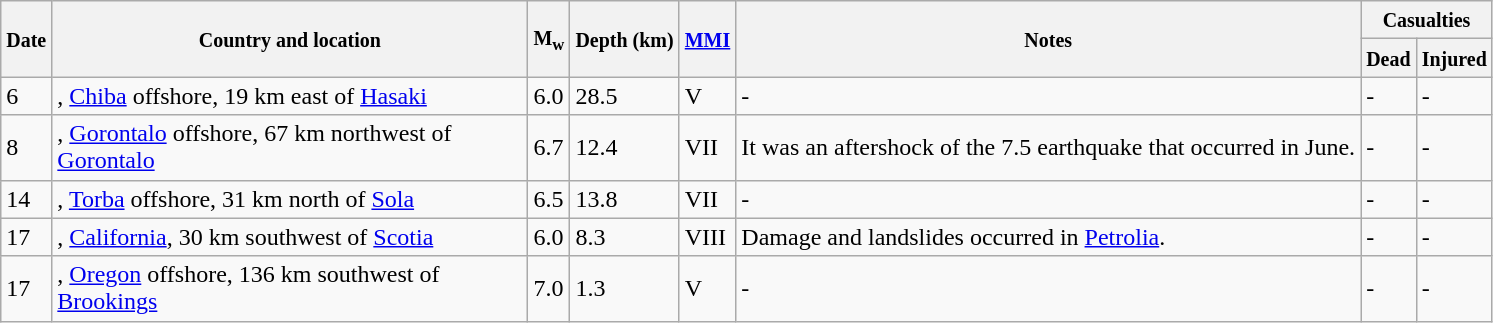<table class="wikitable sortable" style="border:1px black; margin-left:1em;">
<tr>
<th rowspan="2"><small>Date</small></th>
<th rowspan="2" style="width: 310px"><small>Country and location</small></th>
<th rowspan="2"><small>M<sub>w</sub></small></th>
<th rowspan="2"><small>Depth (km)</small></th>
<th rowspan="2"><small><a href='#'>MMI</a></small></th>
<th rowspan="2" class="unsortable"><small>Notes</small></th>
<th colspan="2"><small>Casualties</small></th>
</tr>
<tr>
<th><small>Dead</small></th>
<th><small>Injured</small></th>
</tr>
<tr>
<td>6</td>
<td>, <a href='#'>Chiba</a> offshore, 19 km east of <a href='#'>Hasaki</a></td>
<td>6.0</td>
<td>28.5</td>
<td>V</td>
<td>-</td>
<td>-</td>
<td>-</td>
</tr>
<tr>
<td>8</td>
<td>, <a href='#'>Gorontalo</a> offshore, 67 km northwest of <a href='#'>Gorontalo</a></td>
<td>6.7</td>
<td>12.4</td>
<td>VII</td>
<td>It was an aftershock of the 7.5 earthquake that occurred in June.</td>
<td>-</td>
<td>-</td>
</tr>
<tr>
<td>14</td>
<td>, <a href='#'>Torba</a> offshore, 31 km north of <a href='#'>Sola</a></td>
<td>6.5</td>
<td>13.8</td>
<td>VII</td>
<td>-</td>
<td>-</td>
<td>-</td>
</tr>
<tr>
<td>17</td>
<td>, <a href='#'>California</a>, 30 km southwest of <a href='#'>Scotia</a></td>
<td>6.0</td>
<td>8.3</td>
<td>VIII</td>
<td>Damage and landslides occurred in <a href='#'>Petrolia</a>.</td>
<td>-</td>
<td>-</td>
</tr>
<tr>
<td>17</td>
<td>, <a href='#'>Oregon</a> offshore, 136 km southwest of <a href='#'>Brookings</a></td>
<td>7.0</td>
<td>1.3</td>
<td>V</td>
<td>-</td>
<td>-</td>
<td>-</td>
</tr>
<tr>
</tr>
</table>
